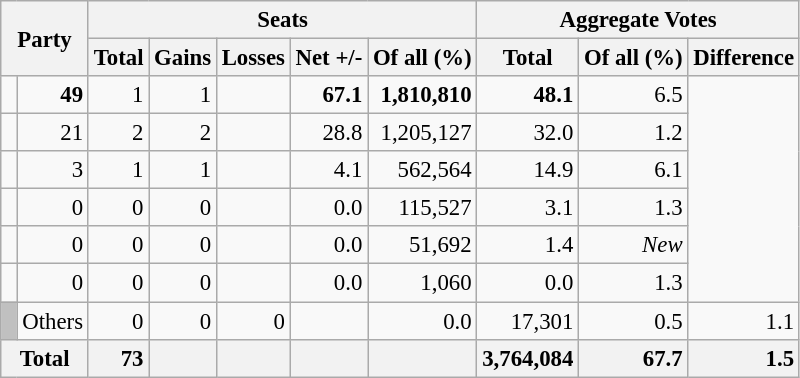<table class="wikitable sortable" style="text-align:right; font-size:95%;">
<tr>
<th colspan="2" rowspan="2">Party</th>
<th colspan="5">Seats</th>
<th colspan="3">Aggregate Votes</th>
</tr>
<tr>
<th>Total</th>
<th>Gains</th>
<th>Losses</th>
<th>Net +/-</th>
<th>Of all (%)</th>
<th>Total</th>
<th>Of all (%)</th>
<th>Difference</th>
</tr>
<tr>
<td></td>
<td><strong>49</strong></td>
<td>1</td>
<td>1</td>
<td></td>
<td><strong>67.1</strong></td>
<td><strong>1,810,810</strong></td>
<td><strong>48.1</strong></td>
<td> 6.5</td>
</tr>
<tr>
<td></td>
<td>21</td>
<td>2</td>
<td>2</td>
<td></td>
<td>28.8</td>
<td>1,205,127</td>
<td>32.0</td>
<td> 1.2</td>
</tr>
<tr>
<td></td>
<td>3</td>
<td>1</td>
<td>1</td>
<td></td>
<td>4.1</td>
<td>562,564</td>
<td>14.9</td>
<td> 6.1</td>
</tr>
<tr>
<td></td>
<td>0</td>
<td>0</td>
<td>0</td>
<td></td>
<td>0.0</td>
<td>115,527</td>
<td>3.1</td>
<td> 1.3</td>
</tr>
<tr>
<td></td>
<td>0</td>
<td>0</td>
<td>0</td>
<td></td>
<td>0.0</td>
<td>51,692</td>
<td>1.4</td>
<td><em>New</em></td>
</tr>
<tr>
<td></td>
<td>0</td>
<td>0</td>
<td>0</td>
<td></td>
<td>0.0</td>
<td>1,060</td>
<td>0.0</td>
<td>1.3</td>
</tr>
<tr>
<td style="background:silver;"> </td>
<td align=left>Others</td>
<td>0</td>
<td>0</td>
<td>0</td>
<td></td>
<td>0.0</td>
<td>17,301</td>
<td>0.5</td>
<td>1.1</td>
</tr>
<tr class="sortbottom">
<th colspan="2" style="background:#f2f2f2">Total</th>
<td style="background:#f2f2f2;"><strong>73</strong></td>
<td style="background:#f2f2f2;"></td>
<td style="background:#f2f2f2;"></td>
<td style="background:#f2f2f2;"></td>
<td style="background:#f2f2f2;"></td>
<td style="background:#f2f2f2;"><strong>3,764,084</strong></td>
<td style="background:#f2f2f2;"><strong>67.7</strong></td>
<td style="background:#f2f2f2;"><strong> 1.5</strong></td>
</tr>
</table>
